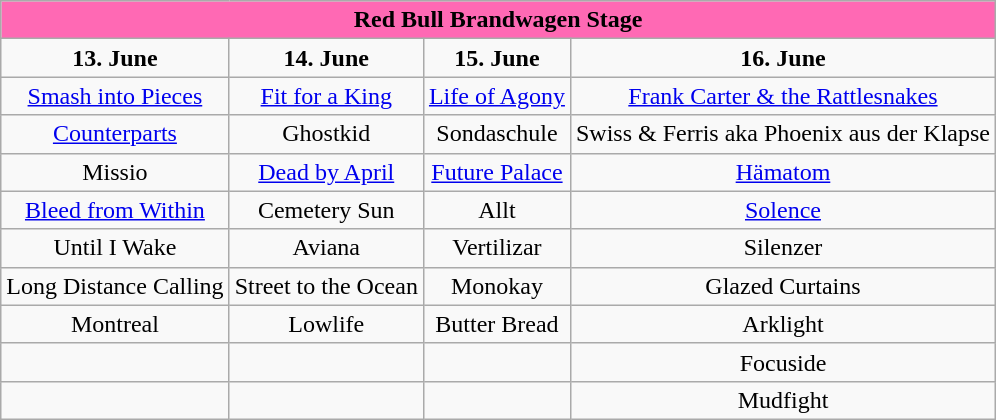<table class="wikitable" style="text-align:center">
<tr>
<td colspan="4" style="background-color:#FF69B4"><strong>Red Bull Brandwagen Stage</strong></td>
</tr>
<tr>
<td><strong>13. June</strong></td>
<td><strong>14. June</strong></td>
<td><strong>15. June</strong></td>
<td><strong>16. June</strong></td>
</tr>
<tr>
<td><a href='#'>Smash into Pieces</a></td>
<td><a href='#'>Fit for a King</a></td>
<td><a href='#'>Life of Agony</a></td>
<td><a href='#'>Frank Carter & the Rattlesnakes</a></td>
</tr>
<tr>
<td><a href='#'>Counterparts</a></td>
<td>Ghostkid</td>
<td>Sondaschule</td>
<td>Swiss & Ferris aka Phoenix aus der Klapse</td>
</tr>
<tr>
<td>Missio</td>
<td><a href='#'>Dead by April</a></td>
<td><a href='#'>Future Palace</a></td>
<td><a href='#'>Hämatom</a></td>
</tr>
<tr>
<td><a href='#'>Bleed from Within</a></td>
<td>Cemetery Sun</td>
<td>Allt</td>
<td><a href='#'>Solence</a></td>
</tr>
<tr>
<td>Until I Wake</td>
<td>Aviana</td>
<td>Vertilizar</td>
<td>Silenzer</td>
</tr>
<tr>
<td>Long Distance Calling</td>
<td>Street to the Ocean</td>
<td>Monokay</td>
<td>Glazed Curtains</td>
</tr>
<tr>
<td>Montreal</td>
<td>Lowlife</td>
<td>Butter Bread</td>
<td>Arklight</td>
</tr>
<tr>
<td></td>
<td></td>
<td></td>
<td>Focuside</td>
</tr>
<tr>
<td></td>
<td></td>
<td></td>
<td>Mudfight</td>
</tr>
</table>
